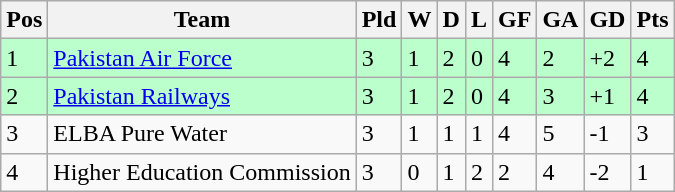<table class="wikitable">
<tr>
<th>Pos</th>
<th>Team</th>
<th>Pld</th>
<th>W</th>
<th>D</th>
<th>L</th>
<th>GF</th>
<th>GA</th>
<th>GD</th>
<th>Pts</th>
</tr>
<tr style="background:#bfc">
<td>1</td>
<td><a href='#'>Pakistan Air Force</a></td>
<td>3</td>
<td>1</td>
<td>2</td>
<td>0</td>
<td>4</td>
<td>2</td>
<td>+2</td>
<td>4</td>
</tr>
<tr style="background:#bfc">
<td>2</td>
<td><a href='#'>Pakistan Railways</a></td>
<td>3</td>
<td>1</td>
<td>2</td>
<td>0</td>
<td>4</td>
<td>3</td>
<td>+1</td>
<td>4</td>
</tr>
<tr>
<td>3</td>
<td>ELBA Pure Water</td>
<td>3</td>
<td>1</td>
<td>1</td>
<td>1</td>
<td>4</td>
<td>5</td>
<td>-1</td>
<td>3</td>
</tr>
<tr>
<td>4</td>
<td>Higher Education Commission</td>
<td>3</td>
<td>0</td>
<td>1</td>
<td>2</td>
<td>2</td>
<td>4</td>
<td>-2</td>
<td>1</td>
</tr>
</table>
